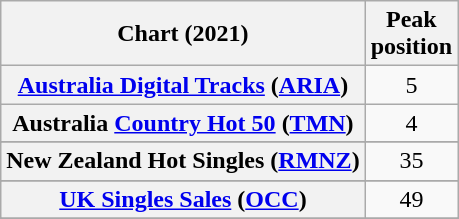<table class="wikitable sortable plainrowheaders" style="text-align:center">
<tr>
<th scope="col">Chart (2021)</th>
<th scope="col">Peak<br>position</th>
</tr>
<tr>
<th scope="row"><a href='#'>Australia Digital Tracks</a> (<a href='#'>ARIA</a>)</th>
<td>5</td>
</tr>
<tr>
<th scope="row">Australia <a href='#'>Country Hot 50</a> (<a href='#'>TMN</a>)</th>
<td>4</td>
</tr>
<tr>
</tr>
<tr>
</tr>
<tr>
</tr>
<tr>
<th scope="row">New Zealand Hot Singles (<a href='#'>RMNZ</a>)</th>
<td>35</td>
</tr>
<tr>
</tr>
<tr>
<th scope="row"><a href='#'>UK Singles Sales</a> (<a href='#'>OCC</a>)</th>
<td>49</td>
</tr>
<tr>
</tr>
<tr>
</tr>
<tr>
</tr>
</table>
